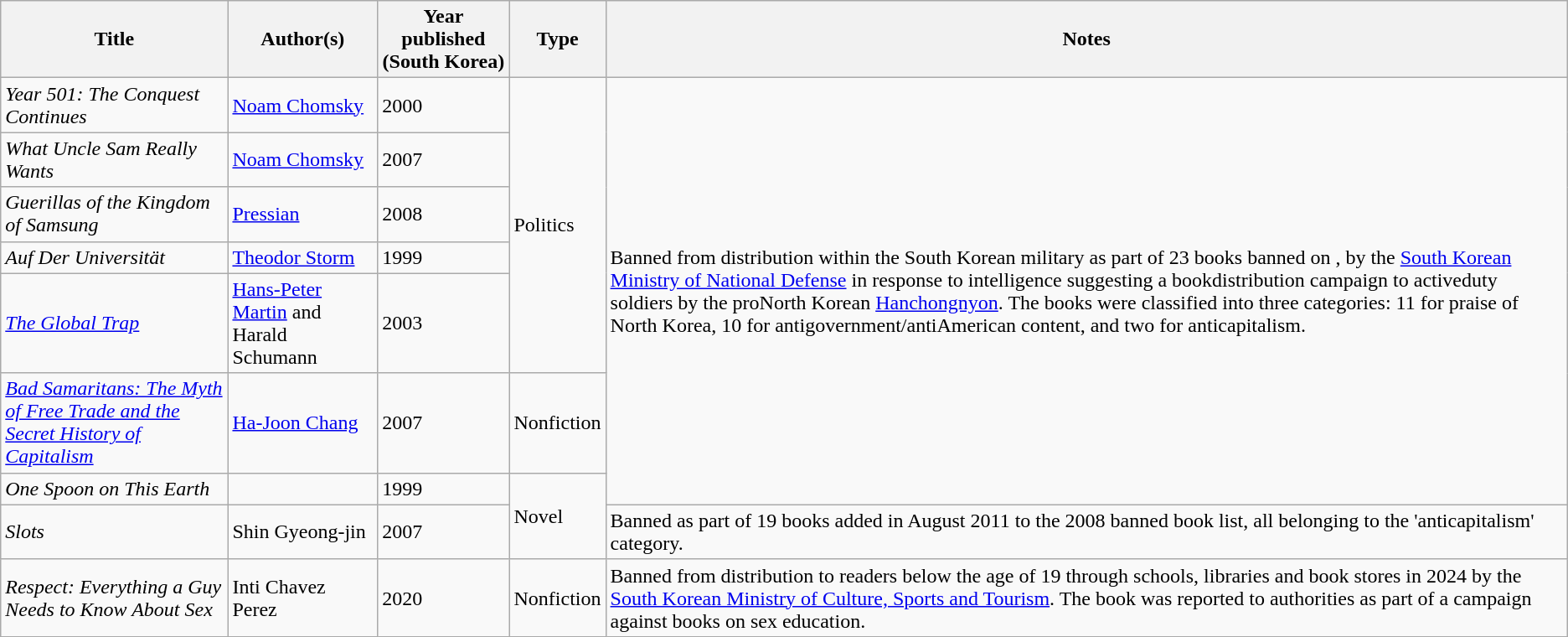<table class="wikitable sortable sticky-header">
<tr>
<th>Title</th>
<th>Author(s)</th>
<th>Year published (South Korea)</th>
<th>Type</th>
<th class="unsortable">Notes</th>
</tr>
<tr>
<td><em>Year 501: The Conquest Continues</em></td>
<td><a href='#'>Noam Chomsky</a></td>
<td>2000</td>
<td rowspan="5">Politics</td>
<td rowspan="7">Banned from distribution within the South Korean military as part of 23 books banned on , by the <a href='#'>South Korean Ministry of National Defense</a> in response to intelligence suggesting a bookdistribution campaign to activeduty soldiers by the proNorth Korean <a href='#'>Hanchongnyon</a>. The books were classified into three categories: 11 for praise of North Korea, 10 for antigovernment/antiAmerican content, and two for anticapitalism.</td>
</tr>
<tr>
<td><em>What Uncle Sam Really Wants</em></td>
<td><a href='#'>Noam Chomsky</a></td>
<td>2007</td>
</tr>
<tr>
<td><em>Guerillas of the Kingdom of Samsung</em></td>
<td><a href='#'>Pressian</a></td>
<td>2008</td>
</tr>
<tr>
<td><em>Auf Der Universität</em></td>
<td><a href='#'>Theodor Storm</a></td>
<td>1999</td>
</tr>
<tr>
<td><em><a href='#'>The Global Trap</a></em></td>
<td><a href='#'>Hans-Peter Martin</a> and Harald Schumann</td>
<td>2003</td>
</tr>
<tr>
<td><em><a href='#'>Bad Samaritans: The Myth of Free Trade and the Secret History of Capitalism</a></em></td>
<td><a href='#'>Ha-Joon Chang</a></td>
<td>2007</td>
<td>Nonfiction</td>
</tr>
<tr>
<td><em>One Spoon on This Earth</em></td>
<td></td>
<td>1999</td>
<td rowspan="2">Novel</td>
</tr>
<tr>
<td><em>Slots</em></td>
<td>Shin Gyeong-jin</td>
<td>2007</td>
<td>Banned as part of 19 books added in August 2011 to the 2008 banned book list, all belonging to the 'anticapitalism' category.</td>
</tr>
<tr>
<td><em>Respect: Everything a Guy Needs to Know About Sex</em></td>
<td>Inti Chavez Perez</td>
<td>2020</td>
<td>Nonfiction</td>
<td>Banned from distribution to readers below the age of 19 through schools, libraries and book stores in 2024 by the <a href='#'>South Korean Ministry of Culture, Sports and Tourism</a>. The book was reported to authorities as part of a campaign against books on sex education.</td>
</tr>
</table>
